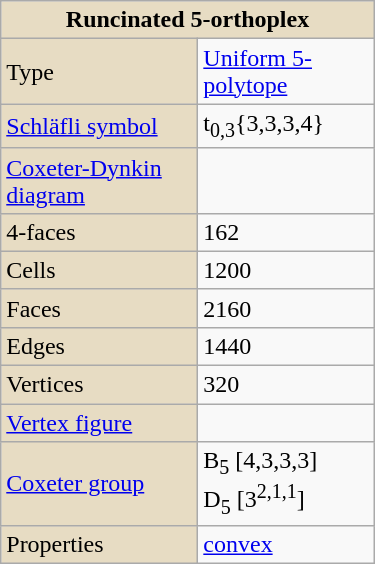<table class="wikitable" style="float:right; margin-left:8px; width:250px">
<tr>
<td bgcolor=#e7dcc3 align=center colspan=3><strong>Runcinated 5-orthoplex</strong></td>
</tr>
<tr>
<td bgcolor=#e7dcc3>Type</td>
<td colspan=2><a href='#'>Uniform 5-polytope</a></td>
</tr>
<tr>
<td bgcolor=#e7dcc3><a href='#'>Schläfli symbol</a></td>
<td colspan=2>t<sub>0,3</sub>{3,3,3,4}</td>
</tr>
<tr>
<td bgcolor=#e7dcc3><a href='#'>Coxeter-Dynkin diagram</a></td>
<td colspan=2><br></td>
</tr>
<tr>
<td bgcolor=#e7dcc3>4-faces</td>
<td>162</td>
</tr>
<tr>
<td bgcolor=#e7dcc3>Cells</td>
<td>1200</td>
</tr>
<tr>
<td bgcolor=#e7dcc3>Faces</td>
<td>2160</td>
</tr>
<tr>
<td bgcolor=#e7dcc3>Edges</td>
<td colspan=2>1440</td>
</tr>
<tr>
<td bgcolor=#e7dcc3>Vertices</td>
<td colspan=2>320</td>
</tr>
<tr>
<td bgcolor=#e7dcc3><a href='#'>Vertex figure</a></td>
<td colspan=2></td>
</tr>
<tr>
<td bgcolor=#e7dcc3><a href='#'>Coxeter group</a></td>
<td colspan=2>B<sub>5</sub> [4,3,3,3]<br>D<sub>5</sub> [3<sup>2,1,1</sup>]</td>
</tr>
<tr>
<td bgcolor=#e7dcc3>Properties</td>
<td colspan=2><a href='#'>convex</a></td>
</tr>
</table>
